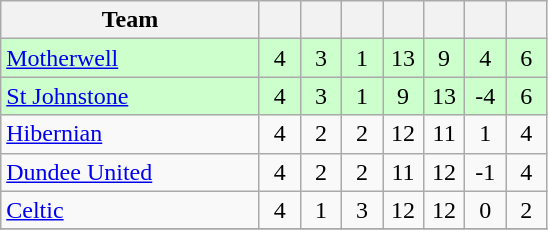<table class="wikitable" style="text-align:center;">
<tr>
<th width=165>Team</th>
<th width=20></th>
<th width=20></th>
<th width=20></th>
<th width=20></th>
<th width=20></th>
<th width=20></th>
<th width=20></th>
</tr>
<tr style="background:#cfc;">
<td align="left"><a href='#'>Motherwell</a></td>
<td>4</td>
<td>3</td>
<td>1</td>
<td>13</td>
<td>9</td>
<td>4</td>
<td>6</td>
</tr>
<tr style="background:#cfc;">
<td align="left"><a href='#'>St Johnstone</a></td>
<td>4</td>
<td>3</td>
<td>1</td>
<td>9</td>
<td>13</td>
<td>-4</td>
<td>6</td>
</tr>
<tr>
<td align="left"><a href='#'>Hibernian</a></td>
<td>4</td>
<td>2</td>
<td>2</td>
<td>12</td>
<td>11</td>
<td>1</td>
<td>4</td>
</tr>
<tr>
<td align="left"><a href='#'>Dundee United</a></td>
<td>4</td>
<td>2</td>
<td>2</td>
<td>11</td>
<td>12</td>
<td>-1</td>
<td>4</td>
</tr>
<tr>
<td align="left"><a href='#'>Celtic</a></td>
<td>4</td>
<td>1</td>
<td>3</td>
<td>12</td>
<td>12</td>
<td>0</td>
<td>2</td>
</tr>
<tr>
</tr>
</table>
